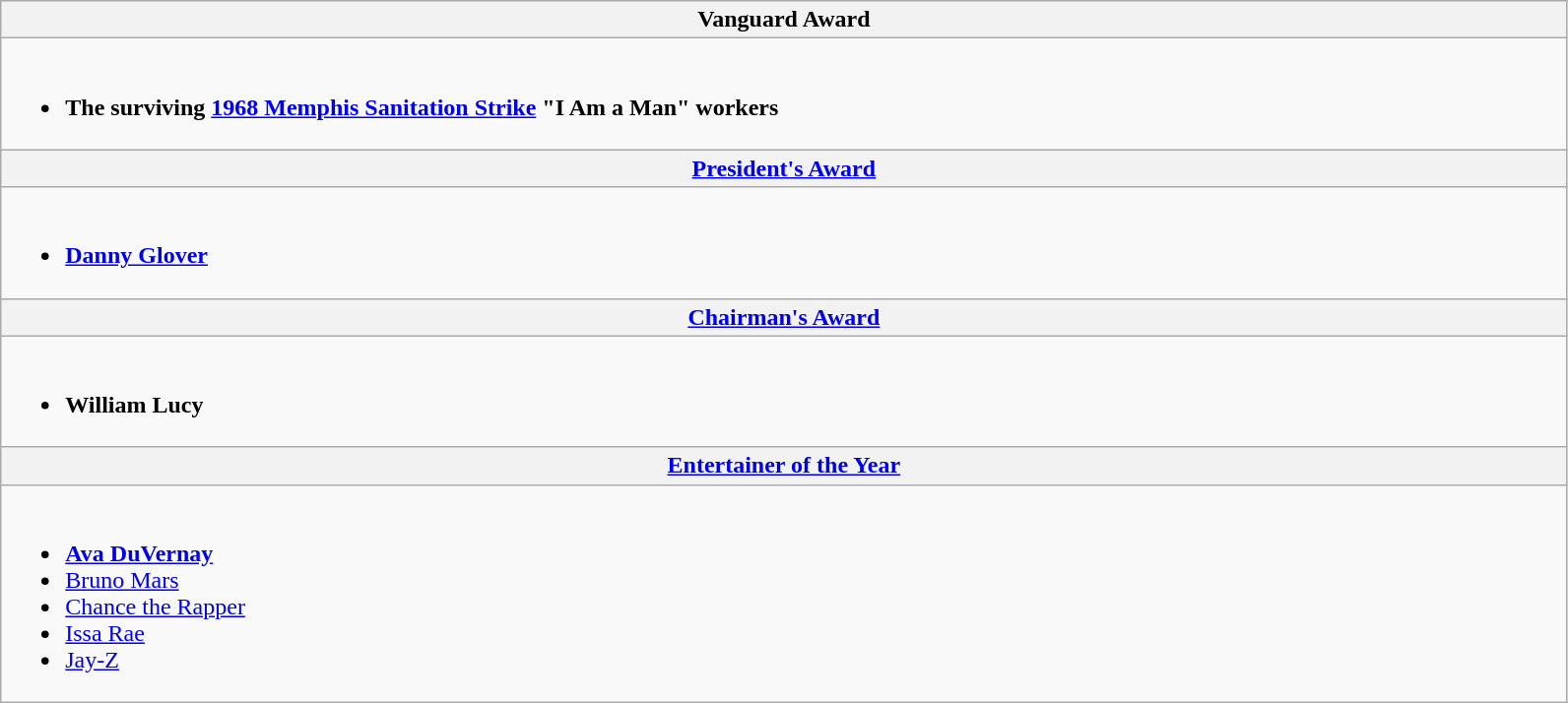<table class="wikitable">
<tr>
<th style="width=50%">Vanguard Award</th>
</tr>
<tr>
<td width="50%" valign="top"><br><ul><li><strong>The surviving <a href='#'>1968 Memphis Sanitation Strike</a> "I Am a Man" workers</strong></li></ul></td>
</tr>
<tr>
<th style="width=50%"><a href='#'>President's Award</a></th>
</tr>
<tr>
<td width="50%" valign="top"><br><ul><li><strong><a href='#'>Danny Glover</a></strong></li></ul></td>
</tr>
<tr>
<th style="width=50%"><a href='#'>Chairman's Award</a></th>
</tr>
<tr>
<td width="50%" valign="top"><br><ul><li><strong>William Lucy</strong></li></ul></td>
</tr>
<tr>
<th style="width=50%"><a href='#'>Entertainer of the Year</a></th>
</tr>
<tr>
<td width="50%" valign="top"><br><ul><li><strong><a href='#'>Ava DuVernay</a></strong></li><li><a href='#'>Bruno Mars</a></li><li><a href='#'>Chance the Rapper</a></li><li><a href='#'>Issa Rae</a></li><li><a href='#'>Jay-Z</a></li></ul></td>
</tr>
</table>
